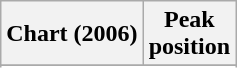<table class="wikitable sortable plainrowheaders" style="text-align:center">
<tr>
<th scope="col">Chart (2006)</th>
<th scope="col">Peak<br> position</th>
</tr>
<tr>
</tr>
<tr>
</tr>
</table>
